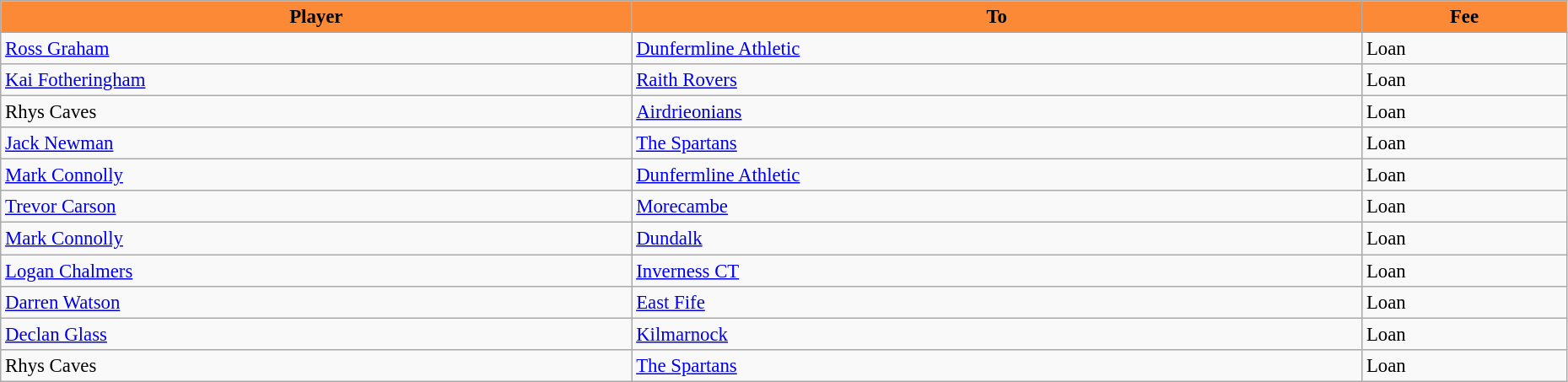<table class="wikitable" style="text-align:left; font-size:95%;width:98%;">
<tr>
<th style="background:#FC8936; color:black;">Player</th>
<th style="background:#FC8936; color:black;">To</th>
<th style="background:#FC8936; color:black;">Fee</th>
</tr>
<tr>
<td> <a href='#'>Ross Graham</a></td>
<td> <a href='#'>Dunfermline Athletic</a></td>
<td>Loan</td>
</tr>
<tr>
<td> <a href='#'>Kai Fotheringham</a></td>
<td> <a href='#'>Raith Rovers</a></td>
<td>Loan</td>
</tr>
<tr>
<td> Rhys Caves</td>
<td> <a href='#'>Airdrieonians</a></td>
<td>Loan</td>
</tr>
<tr>
<td> <a href='#'>Jack Newman</a></td>
<td> <a href='#'>The Spartans</a></td>
<td>Loan</td>
</tr>
<tr>
<td> <a href='#'>Mark Connolly</a></td>
<td> <a href='#'>Dunfermline Athletic</a></td>
<td>Loan</td>
</tr>
<tr>
<td> <a href='#'>Trevor Carson</a></td>
<td> <a href='#'>Morecambe</a></td>
<td>Loan</td>
</tr>
<tr>
<td> <a href='#'>Mark Connolly</a></td>
<td> <a href='#'>Dundalk</a></td>
<td>Loan</td>
</tr>
<tr>
<td> <a href='#'>Logan Chalmers</a></td>
<td> <a href='#'>Inverness CT</a></td>
<td>Loan</td>
</tr>
<tr>
<td> <a href='#'>Darren Watson</a></td>
<td> <a href='#'>East Fife</a></td>
<td>Loan</td>
</tr>
<tr>
<td> <a href='#'>Declan Glass</a></td>
<td> <a href='#'>Kilmarnock</a></td>
<td>Loan</td>
</tr>
<tr>
<td> Rhys Caves</td>
<td> <a href='#'>The Spartans</a></td>
<td>Loan</td>
</tr>
</table>
